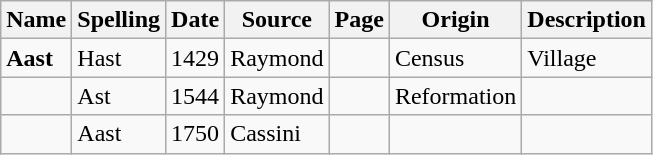<table class="wikitable">
<tr>
<th>Name</th>
<th>Spelling</th>
<th>Date</th>
<th>Source</th>
<th>Page</th>
<th>Origin</th>
<th>Description</th>
</tr>
<tr>
<td><strong>Aast</strong></td>
<td>Hast</td>
<td>1429</td>
<td>Raymond</td>
<td></td>
<td>Census</td>
<td>Village</td>
</tr>
<tr>
<td></td>
<td>Ast</td>
<td>1544</td>
<td>Raymond</td>
<td></td>
<td>Reformation</td>
<td></td>
</tr>
<tr>
<td></td>
<td>Aast</td>
<td>1750</td>
<td>Cassini</td>
<td></td>
<td></td>
<td></td>
</tr>
</table>
